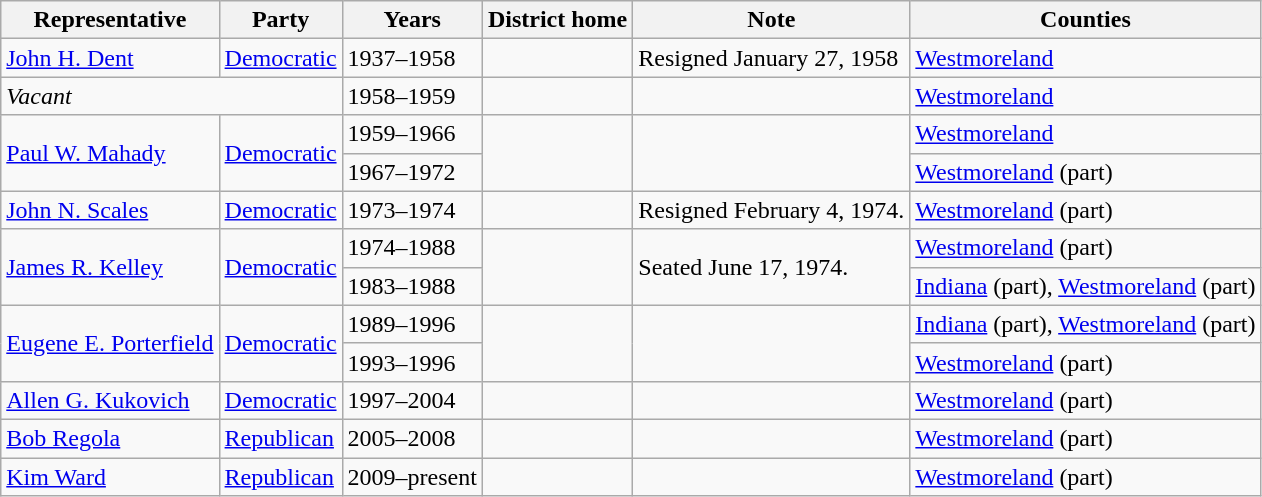<table class=wikitable>
<tr valign=bottom>
<th>Representative</th>
<th>Party</th>
<th>Years</th>
<th>District home</th>
<th>Note</th>
<th>Counties</th>
</tr>
<tr>
<td><a href='#'>John H. Dent</a></td>
<td><a href='#'>Democratic</a></td>
<td>1937–1958</td>
<td></td>
<td>Resigned January 27, 1958</td>
<td><a href='#'>Westmoreland</a></td>
</tr>
<tr>
<td colspan=2><em>Vacant</em></td>
<td>1958–1959</td>
<td></td>
<td></td>
<td><a href='#'>Westmoreland</a></td>
</tr>
<tr>
<td rowspan=2><a href='#'>Paul W. Mahady</a></td>
<td rowspan=2><a href='#'>Democratic</a></td>
<td>1959–1966</td>
<td rowspan=2> </td>
<td rowspan=2> </td>
<td><a href='#'>Westmoreland</a></td>
</tr>
<tr>
<td>1967–1972</td>
<td><a href='#'>Westmoreland</a> (part)</td>
</tr>
<tr>
<td><a href='#'>John N. Scales</a></td>
<td><a href='#'>Democratic</a></td>
<td>1973–1974</td>
<td></td>
<td>Resigned February 4, 1974.</td>
<td><a href='#'>Westmoreland</a> (part)</td>
</tr>
<tr>
<td rowspan=2><a href='#'>James R. Kelley</a></td>
<td rowspan=2><a href='#'>Democratic</a></td>
<td>1974–1988</td>
<td rowspan=2> </td>
<td rowspan=2>Seated June 17, 1974.</td>
<td><a href='#'>Westmoreland</a> (part)</td>
</tr>
<tr>
<td>1983–1988</td>
<td><a href='#'>Indiana</a> (part), <a href='#'>Westmoreland</a> (part)</td>
</tr>
<tr>
<td rowspan=2><a href='#'>Eugene E. Porterfield</a></td>
<td rowspan=2><a href='#'>Democratic</a></td>
<td>1989–1996</td>
<td rowspan=2> </td>
<td rowspan=2> </td>
<td><a href='#'>Indiana</a> (part), <a href='#'>Westmoreland</a> (part)</td>
</tr>
<tr>
<td>1993–1996</td>
<td><a href='#'>Westmoreland</a> (part)</td>
</tr>
<tr>
<td><a href='#'>Allen G. Kukovich</a></td>
<td><a href='#'>Democratic</a></td>
<td>1997–2004</td>
<td></td>
<td></td>
<td><a href='#'>Westmoreland</a> (part)</td>
</tr>
<tr>
<td><a href='#'>Bob Regola</a></td>
<td><a href='#'>Republican</a></td>
<td>2005–2008</td>
<td></td>
<td></td>
<td><a href='#'>Westmoreland</a> (part)</td>
</tr>
<tr>
<td><a href='#'>Kim Ward</a></td>
<td><a href='#'>Republican</a></td>
<td>2009–present</td>
<td></td>
<td></td>
<td><a href='#'>Westmoreland</a> (part)</td>
</tr>
</table>
